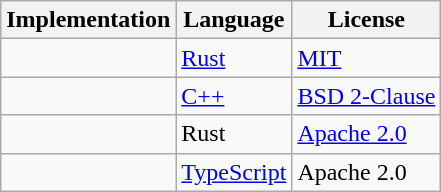<table class="wikitable sortable">
<tr>
<th>Implementation</th>
<th>Language</th>
<th>License</th>
</tr>
<tr>
<td></td>
<td><a href='#'>Rust</a></td>
<td><a href='#'>MIT</a></td>
</tr>
<tr>
<td></td>
<td><a href='#'>C++</a></td>
<td><a href='#'>BSD 2-Clause</a></td>
</tr>
<tr>
<td></td>
<td>Rust</td>
<td><a href='#'>Apache 2.0</a></td>
</tr>
<tr>
<td></td>
<td><a href='#'>TypeScript</a></td>
<td>Apache 2.0</td>
</tr>
</table>
